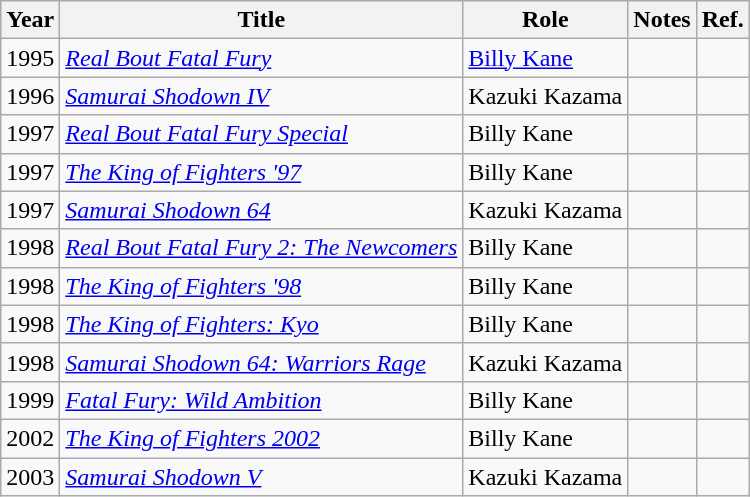<table class="wikitable">
<tr>
<th>Year</th>
<th>Title</th>
<th>Role</th>
<th>Notes</th>
<th>Ref.</th>
</tr>
<tr>
<td>1995</td>
<td><em><a href='#'>Real Bout Fatal Fury</a></em></td>
<td><a href='#'>Billy Kane</a></td>
<td></td>
<td></td>
</tr>
<tr>
<td>1996</td>
<td><em><a href='#'>Samurai Shodown IV</a></em></td>
<td>Kazuki Kazama</td>
<td></td>
<td></td>
</tr>
<tr>
<td>1997</td>
<td><em><a href='#'>Real Bout Fatal Fury Special</a></em></td>
<td>Billy Kane</td>
<td></td>
<td></td>
</tr>
<tr>
<td>1997</td>
<td><em><a href='#'>The King of Fighters '97</a></em></td>
<td>Billy Kane</td>
<td></td>
<td></td>
</tr>
<tr>
<td>1997</td>
<td><em><a href='#'>Samurai Shodown 64</a></em></td>
<td>Kazuki Kazama</td>
<td></td>
<td></td>
</tr>
<tr>
<td>1998</td>
<td><em><a href='#'>Real Bout Fatal Fury 2: The Newcomers</a></em></td>
<td>Billy Kane</td>
<td></td>
<td></td>
</tr>
<tr>
<td>1998</td>
<td><em><a href='#'>The King of Fighters '98</a></em></td>
<td>Billy Kane</td>
<td></td>
<td></td>
</tr>
<tr>
<td>1998</td>
<td><em><a href='#'>The King of Fighters: Kyo</a></em></td>
<td>Billy Kane</td>
<td></td>
<td></td>
</tr>
<tr>
<td>1998</td>
<td><em><a href='#'>Samurai Shodown 64: Warriors Rage</a></em></td>
<td>Kazuki Kazama</td>
<td></td>
<td></td>
</tr>
<tr>
<td>1999</td>
<td><em><a href='#'>Fatal Fury: Wild Ambition</a></em></td>
<td>Billy Kane</td>
<td></td>
<td></td>
</tr>
<tr>
<td>2002</td>
<td><em><a href='#'>The King of Fighters 2002</a></em></td>
<td>Billy Kane</td>
<td></td>
<td></td>
</tr>
<tr>
<td>2003</td>
<td><em><a href='#'>Samurai Shodown V</a></em></td>
<td>Kazuki Kazama</td>
<td></td>
<td></td>
</tr>
</table>
